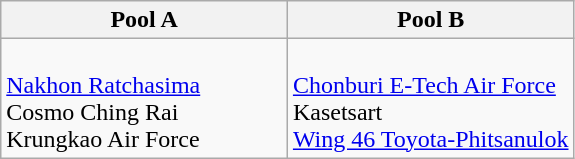<table class="wikitable">
<tr>
<th width=50%>Pool A</th>
<th width=50%>Pool B</th>
</tr>
<tr>
<td><br><a href='#'>Nakhon Ratchasima</a><br>
Cosmo Ching Rai<br>
Krungkao Air Force<br></td>
<td><br><a href='#'>Chonburi E-Tech Air Force</a><br>
Kasetsart<br>
<a href='#'>Wing 46 Toyota-Phitsanulok</a></td>
</tr>
</table>
